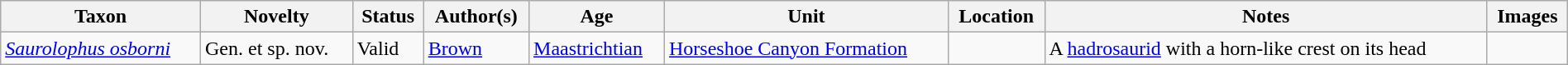<table class="wikitable sortable" align="center" width="100%">
<tr>
<th>Taxon</th>
<th>Novelty</th>
<th>Status</th>
<th>Author(s)</th>
<th>Age</th>
<th>Unit</th>
<th>Location</th>
<th>Notes</th>
<th>Images</th>
</tr>
<tr>
<td><em><a href='#'>Saurolophus osborni</a></em></td>
<td>Gen. et sp. nov.</td>
<td>Valid</td>
<td><a href='#'>Brown</a></td>
<td><a href='#'>Maastrichtian</a></td>
<td><a href='#'>Horseshoe Canyon Formation</a></td>
<td></td>
<td>A <a href='#'>hadrosaurid</a> with a horn-like crest on its head</td>
<td></td>
</tr>
</table>
